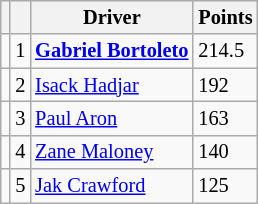<table class="wikitable" style="font-size: 85%;">
<tr>
<th></th>
<th></th>
<th>Driver</th>
<th>Points</th>
</tr>
<tr>
<td align="left"></td>
<td align="center">1</td>
<td> <strong><a href='#'>Gabriel Bortoleto</a></strong></td>
<td>214.5</td>
</tr>
<tr>
<td align="left"></td>
<td align="center">2</td>
<td> <a href='#'>Isack Hadjar</a></td>
<td>192</td>
</tr>
<tr>
<td align="left"></td>
<td align="center">3</td>
<td> <a href='#'>Paul Aron</a></td>
<td>163</td>
</tr>
<tr>
<td align="left"></td>
<td align="center">4</td>
<td> <a href='#'>Zane Maloney</a></td>
<td>140</td>
</tr>
<tr>
<td align="left"></td>
<td align="center">5</td>
<td> <a href='#'>Jak Crawford</a></td>
<td>125</td>
</tr>
</table>
